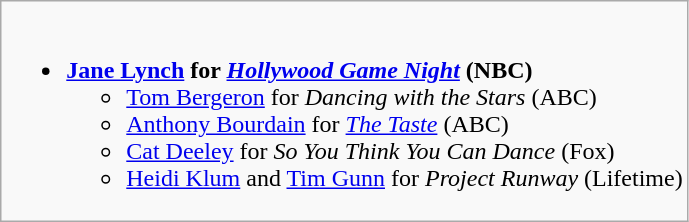<table class="wikitable">
<tr>
<td style="vertical-align:top;"><br><ul><li><strong><a href='#'>Jane Lynch</a> for <em><a href='#'>Hollywood Game Night</a></em> (NBC) </strong><ul><li><a href='#'>Tom Bergeron</a> for <em>Dancing with the Stars</em> (ABC)</li><li><a href='#'>Anthony Bourdain</a> for <em><a href='#'>The Taste</a></em> (ABC)</li><li><a href='#'>Cat Deeley</a> for <em>So You Think You Can Dance</em> (Fox)</li><li><a href='#'>Heidi Klum</a> and <a href='#'>Tim Gunn</a> for <em>Project Runway</em> (Lifetime)</li></ul></li></ul></td>
</tr>
</table>
